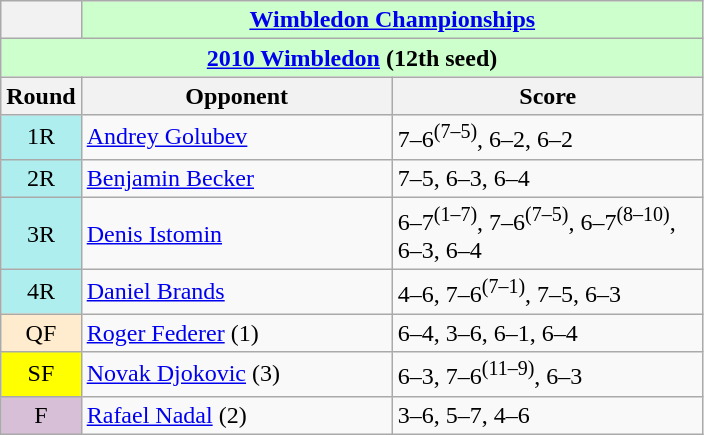<table class="wikitable collapsible collapsed">
<tr>
<th></th>
<th colspan=2 style="background:#cfc;"><a href='#'>Wimbledon Championships</a></th>
</tr>
<tr>
<th colspan=3 style="background:#cfc;"><a href='#'>2010 Wimbledon</a> (12th seed)</th>
</tr>
<tr>
<th width=15>Round</th>
<th width=200>Opponent</th>
<th width=200>Score</th>
</tr>
<tr>
<td style="text-align:center; background:#afeeee;">1R</td>
<td> <a href='#'>Andrey Golubev</a></td>
<td>7–6<sup>(7–5)</sup>, 6–2, 6–2</td>
</tr>
<tr>
<td style="text-align:center; background:#afeeee;">2R</td>
<td> <a href='#'>Benjamin Becker</a></td>
<td>7–5, 6–3, 6–4</td>
</tr>
<tr>
<td style="text-align:center; background:#afeeee;">3R</td>
<td> <a href='#'>Denis Istomin</a></td>
<td>6–7<sup>(1–7)</sup>, 7–6<sup>(7–5)</sup>, 6–7<sup>(8–10)</sup>, 6–3, 6–4</td>
</tr>
<tr>
<td style="text-align:center; background:#afeeee;">4R</td>
<td> <a href='#'>Daniel Brands</a></td>
<td>4–6, 7–6<sup>(7–1)</sup>, 7–5, 6–3</td>
</tr>
<tr>
<td style="text-align:center; background:#ffebcd;">QF</td>
<td> <a href='#'>Roger Federer</a> (1)</td>
<td>6–4, 3–6, 6–1, 6–4</td>
</tr>
<tr>
<td style="text-align:center; background:yellow;">SF</td>
<td> <a href='#'>Novak Djokovic</a> (3)</td>
<td>6–3, 7–6<sup>(11–9)</sup>, 6–3</td>
</tr>
<tr>
<td style="text-align:center; background:thistle;">F</td>
<td> <a href='#'>Rafael Nadal</a> (2)</td>
<td>3–6, 5–7, 4–6</td>
</tr>
</table>
